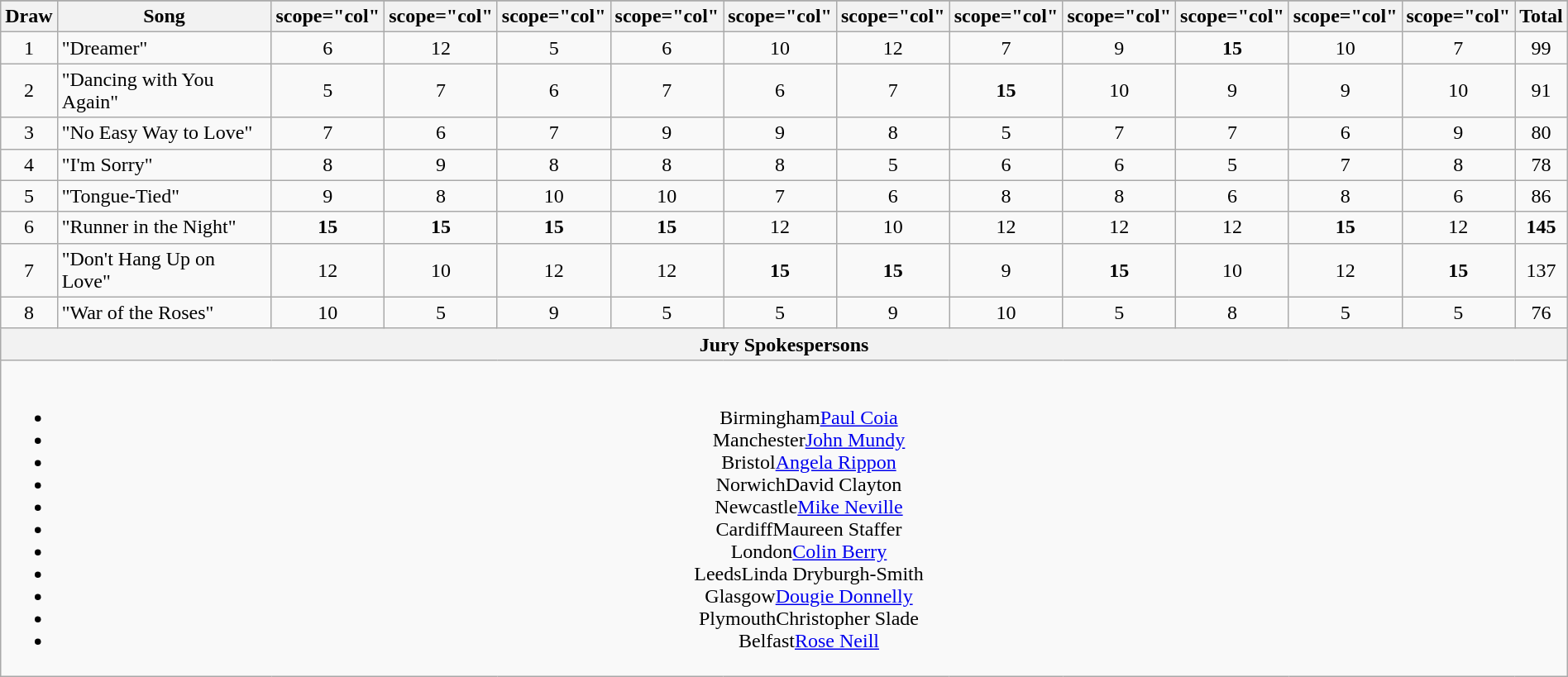<table class="wikitable plainrowheaders" style="margin: 1em auto 1em auto; text-align:center;">
<tr>
</tr>
<tr>
<th scope="col">Draw</th>
<th scope="col">Song</th>
<th>scope="col" </th>
<th>scope="col" </th>
<th>scope="col" </th>
<th>scope="col" </th>
<th>scope="col" </th>
<th>scope="col" </th>
<th>scope="col" </th>
<th>scope="col" </th>
<th>scope="col" </th>
<th>scope="col" </th>
<th>scope="col" </th>
<th scope="col">Total</th>
</tr>
<tr>
<td>1</td>
<td align="left">"Dreamer"</td>
<td>6</td>
<td>12</td>
<td>5</td>
<td>6</td>
<td>10</td>
<td>12</td>
<td>7</td>
<td>9</td>
<td><strong>15</strong></td>
<td>10</td>
<td>7</td>
<td>99</td>
</tr>
<tr>
<td>2</td>
<td align="left">"Dancing with You Again"</td>
<td>5</td>
<td>7</td>
<td>6</td>
<td>7</td>
<td>6</td>
<td>7</td>
<td><strong>15</strong></td>
<td>10</td>
<td>9</td>
<td>9</td>
<td>10</td>
<td>91</td>
</tr>
<tr>
<td>3</td>
<td align="left">"No Easy Way to Love"</td>
<td>7</td>
<td>6</td>
<td>7</td>
<td>9</td>
<td>9</td>
<td>8</td>
<td>5</td>
<td>7</td>
<td>7</td>
<td>6</td>
<td>9</td>
<td>80</td>
</tr>
<tr>
<td>4</td>
<td align="left">"I'm Sorry"</td>
<td>8</td>
<td>9</td>
<td>8</td>
<td>8</td>
<td>8</td>
<td>5</td>
<td>6</td>
<td>6</td>
<td>5</td>
<td>7</td>
<td>8</td>
<td>78</td>
</tr>
<tr>
<td>5</td>
<td align="left">"Tongue-Tied"</td>
<td>9</td>
<td>8</td>
<td>10</td>
<td>10</td>
<td>7</td>
<td>6</td>
<td>8</td>
<td>8</td>
<td>6</td>
<td>8</td>
<td>6</td>
<td>86</td>
</tr>
<tr>
<td>6</td>
<td align="left">"Runner in the Night"</td>
<td><strong>15</strong></td>
<td><strong>15</strong></td>
<td><strong>15</strong></td>
<td><strong>15</strong></td>
<td>12</td>
<td>10</td>
<td>12</td>
<td>12</td>
<td>12</td>
<td><strong>15</strong></td>
<td>12</td>
<td><strong>145</strong></td>
</tr>
<tr>
<td>7</td>
<td align="left">"Don't Hang Up on Love"</td>
<td>12</td>
<td>10</td>
<td>12</td>
<td>12</td>
<td><strong>15</strong></td>
<td><strong>15</strong></td>
<td>9</td>
<td><strong>15</strong></td>
<td>10</td>
<td>12</td>
<td><strong>15</strong></td>
<td>137</td>
</tr>
<tr>
<td>8</td>
<td align="left">"War of the Roses"</td>
<td>10</td>
<td>5</td>
<td>9</td>
<td>5</td>
<td>5</td>
<td>9</td>
<td>10</td>
<td>5</td>
<td>8</td>
<td>5</td>
<td>5</td>
<td>76</td>
</tr>
<tr>
<th colspan="14">Jury Spokespersons</th>
</tr>
<tr>
<td colspan="14"><br><ul><li>Birmingham<a href='#'>Paul Coia</a></li><li>Manchester<a href='#'>John Mundy</a></li><li>Bristol<a href='#'>Angela Rippon</a></li><li>NorwichDavid Clayton</li><li>Newcastle<a href='#'>Mike Neville</a></li><li>CardiffMaureen Staffer</li><li>London<a href='#'>Colin Berry</a></li><li>LeedsLinda Dryburgh-Smith</li><li>Glasgow<a href='#'>Dougie Donnelly</a></li><li>PlymouthChristopher Slade</li><li>Belfast<a href='#'>Rose Neill</a></li></ul></td>
</tr>
</table>
